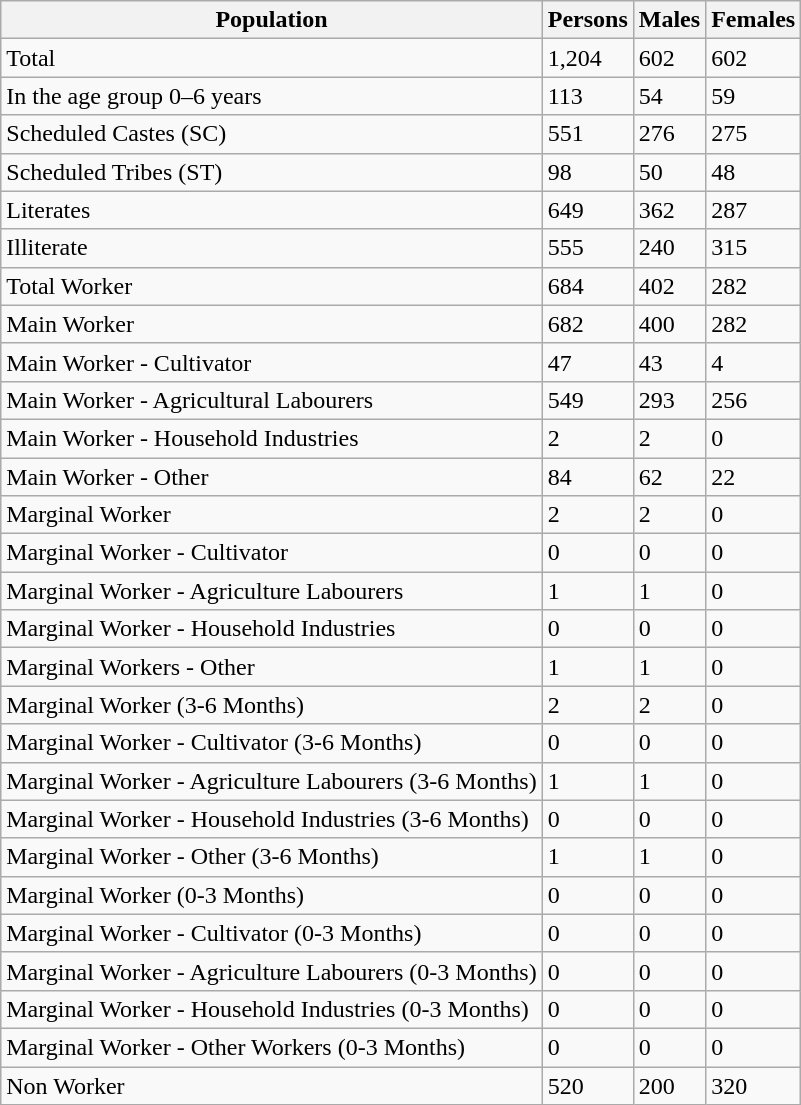<table class="wikitable">
<tr>
<th>Population</th>
<th>Persons</th>
<th>Males</th>
<th>Females</th>
</tr>
<tr>
<td>Total</td>
<td>1,204</td>
<td>602</td>
<td>602</td>
</tr>
<tr>
<td>In the age group 0–6 years</td>
<td>113</td>
<td>54</td>
<td>59</td>
</tr>
<tr>
<td>Scheduled Castes (SC)</td>
<td>551</td>
<td>276</td>
<td>275</td>
</tr>
<tr>
<td>Scheduled Tribes (ST)</td>
<td>98</td>
<td>50</td>
<td>48</td>
</tr>
<tr>
<td>Literates</td>
<td>649</td>
<td>362</td>
<td>287</td>
</tr>
<tr>
<td>Illiterate</td>
<td>555</td>
<td>240</td>
<td>315</td>
</tr>
<tr>
<td>Total Worker</td>
<td>684</td>
<td>402</td>
<td>282</td>
</tr>
<tr>
<td>Main Worker</td>
<td>682</td>
<td>400</td>
<td>282</td>
</tr>
<tr>
<td>Main Worker - Cultivator</td>
<td>47</td>
<td>43</td>
<td>4</td>
</tr>
<tr>
<td>Main Worker - Agricultural Labourers</td>
<td>549</td>
<td>293</td>
<td>256</td>
</tr>
<tr>
<td>Main Worker - Household Industries</td>
<td>2</td>
<td>2</td>
<td>0</td>
</tr>
<tr>
<td>Main Worker - Other</td>
<td>84</td>
<td>62</td>
<td>22</td>
</tr>
<tr>
<td>Marginal Worker</td>
<td>2</td>
<td>2</td>
<td>0</td>
</tr>
<tr>
<td>Marginal Worker - Cultivator</td>
<td>0</td>
<td>0</td>
<td>0</td>
</tr>
<tr>
<td>Marginal Worker - Agriculture Labourers</td>
<td>1</td>
<td>1</td>
<td>0</td>
</tr>
<tr>
<td>Marginal Worker - Household Industries</td>
<td>0</td>
<td>0</td>
<td>0</td>
</tr>
<tr>
<td>Marginal Workers - Other</td>
<td>1</td>
<td>1</td>
<td>0</td>
</tr>
<tr>
<td>Marginal Worker (3-6 Months)</td>
<td>2</td>
<td>2</td>
<td>0</td>
</tr>
<tr>
<td>Marginal Worker - Cultivator (3-6 Months)</td>
<td>0</td>
<td>0</td>
<td>0</td>
</tr>
<tr>
<td>Marginal Worker - Agriculture Labourers (3-6 Months)</td>
<td>1</td>
<td>1</td>
<td>0</td>
</tr>
<tr>
<td>Marginal Worker - Household Industries (3-6 Months)</td>
<td>0</td>
<td>0</td>
<td>0</td>
</tr>
<tr>
<td>Marginal Worker - Other (3-6 Months)</td>
<td>1</td>
<td>1</td>
<td>0</td>
</tr>
<tr>
<td>Marginal Worker (0-3 Months)</td>
<td>0</td>
<td>0</td>
<td>0</td>
</tr>
<tr>
<td>Marginal Worker - Cultivator (0-3 Months)</td>
<td>0</td>
<td>0</td>
<td>0</td>
</tr>
<tr>
<td>Marginal Worker - Agriculture Labourers (0-3 Months)</td>
<td>0</td>
<td>0</td>
<td>0</td>
</tr>
<tr>
<td>Marginal Worker - Household Industries (0-3 Months)</td>
<td>0</td>
<td>0</td>
<td>0</td>
</tr>
<tr>
<td>Marginal Worker - Other Workers (0-3 Months)</td>
<td>0</td>
<td>0</td>
<td>0</td>
</tr>
<tr>
<td>Non Worker</td>
<td>520</td>
<td>200</td>
<td>320</td>
</tr>
</table>
